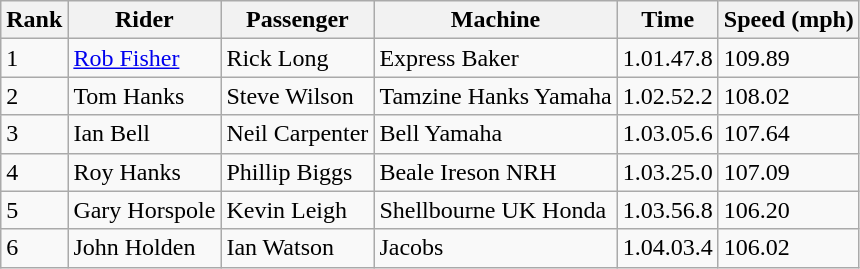<table class="wikitable">
<tr>
<th>Rank</th>
<th>Rider</th>
<th>Passenger</th>
<th>Machine</th>
<th>Time</th>
<th>Speed (mph)</th>
</tr>
<tr>
<td>1</td>
<td> <a href='#'>Rob Fisher</a></td>
<td>Rick Long</td>
<td>Express Baker</td>
<td>1.01.47.8</td>
<td>109.89</td>
</tr>
<tr>
<td>2</td>
<td> Tom Hanks</td>
<td>Steve Wilson</td>
<td>Tamzine Hanks Yamaha</td>
<td>1.02.52.2</td>
<td>108.02</td>
</tr>
<tr>
<td>3</td>
<td> Ian Bell</td>
<td>Neil Carpenter</td>
<td>Bell Yamaha</td>
<td>1.03.05.6</td>
<td>107.64</td>
</tr>
<tr>
<td>4</td>
<td> Roy Hanks</td>
<td>Phillip Biggs</td>
<td>Beale Ireson NRH</td>
<td>1.03.25.0</td>
<td>107.09</td>
</tr>
<tr>
<td>5</td>
<td> Gary Horspole</td>
<td>Kevin Leigh</td>
<td>Shellbourne UK Honda</td>
<td>1.03.56.8</td>
<td>106.20</td>
</tr>
<tr>
<td>6</td>
<td> John Holden</td>
<td>Ian Watson</td>
<td>Jacobs</td>
<td>1.04.03.4</td>
<td>106.02</td>
</tr>
</table>
